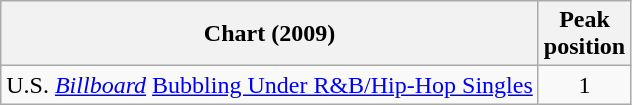<table class="wikitable">
<tr>
<th align="left">Chart (2009)</th>
<th align="left">Peak<br>position</th>
</tr>
<tr>
<td align="left">U.S. <em><a href='#'>Billboard</a></em> <a href='#'>Bubbling Under R&B/Hip-Hop Singles</a></td>
<td align="center">1</td>
</tr>
</table>
